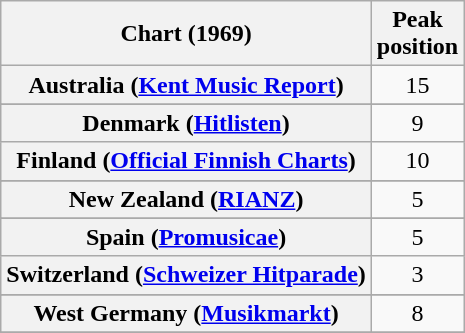<table class="wikitable sortable plainrowheaders">
<tr>
<th scope="col">Chart (1969)</th>
<th scope="col">Peak<br>position</th>
</tr>
<tr>
<th scope="row">Australia (<a href='#'>Kent Music Report</a>)</th>
<td style="text-align:center;">15</td>
</tr>
<tr>
</tr>
<tr>
</tr>
<tr>
<th scope="row">Denmark (<a href='#'>Hitlisten</a>)</th>
<td style="text-align:center;">9</td>
</tr>
<tr>
<th scope="row">Finland (<a href='#'>Official Finnish Charts</a>)</th>
<td style="text-align:center;">10</td>
</tr>
<tr>
</tr>
<tr>
</tr>
<tr>
</tr>
<tr>
<th scope="row">New Zealand (<a href='#'>RIANZ</a>)</th>
<td style="text-align:center;">5</td>
</tr>
<tr>
</tr>
<tr>
<th scope="row">Spain (<a href='#'>Promusicae</a>)</th>
<td style="text-align:center;">5</td>
</tr>
<tr>
<th scope="row">Switzerland (<a href='#'>Schweizer Hitparade</a>)</th>
<td style="text-align:center;">3</td>
</tr>
<tr>
</tr>
<tr>
<th scope="row">West Germany (<a href='#'>Musikmarkt</a>)</th>
<td style="text-align:center;">8</td>
</tr>
<tr>
</tr>
</table>
